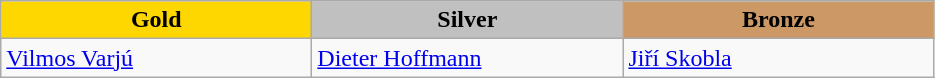<table class="wikitable" style="text-align:left">
<tr align="center">
<td width=200 bgcolor=gold><strong>Gold</strong></td>
<td width=200 bgcolor=silver><strong>Silver</strong></td>
<td width=200 bgcolor=CC9966><strong>Bronze</strong></td>
</tr>
<tr>
<td><a href='#'>Vilmos Varjú</a><br><em></em></td>
<td><a href='#'>Dieter Hoffmann</a><br><em></em></td>
<td><a href='#'>Jiří Skobla</a><br><em></em></td>
</tr>
</table>
